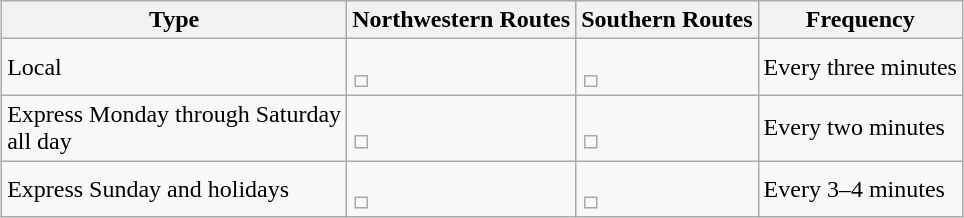<table class="wikitable" style="margin-left: auto; margin-right: auto; border: none;">
<tr>
<th>Type</th>
<th>Northwestern Routes</th>
<th>Southern Routes</th>
<th>Frequency</th>
</tr>
<tr>
<td>Local</td>
<td><br><table style="border:0px;">
<tr>
<td></td>
</tr>
</table>
</td>
<td><br><table style="border:0px;">
<tr>
<td></td>
</tr>
</table>
</td>
<td>Every three minutes</td>
</tr>
<tr>
<td>Express Monday through Saturday<br>all day</td>
<td><br><table style="border:0px;">
<tr>
<td></td>
</tr>
</table>
</td>
<td><br><table style="border:0px;">
<tr>
<td></td>
</tr>
</table>
</td>
<td>Every two minutes</td>
</tr>
<tr>
<td>Express Sunday and holidays</td>
<td><br><table style="border:0px;">
<tr>
<td></td>
</tr>
</table>
</td>
<td><br><table style="border:0px;">
<tr>
<td></td>
</tr>
</table>
</td>
<td>Every 3–4 minutes</td>
</tr>
</table>
